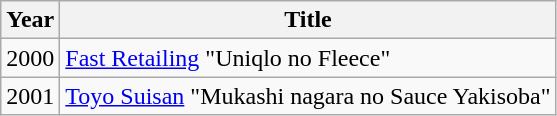<table class="wikitable">
<tr>
<th>Year</th>
<th>Title</th>
</tr>
<tr>
<td>2000</td>
<td><a href='#'>Fast Retailing</a> "Uniqlo no Fleece"</td>
</tr>
<tr>
<td>2001</td>
<td><a href='#'>Toyo Suisan</a> "Mukashi nagara no Sauce Yakisoba"</td>
</tr>
</table>
